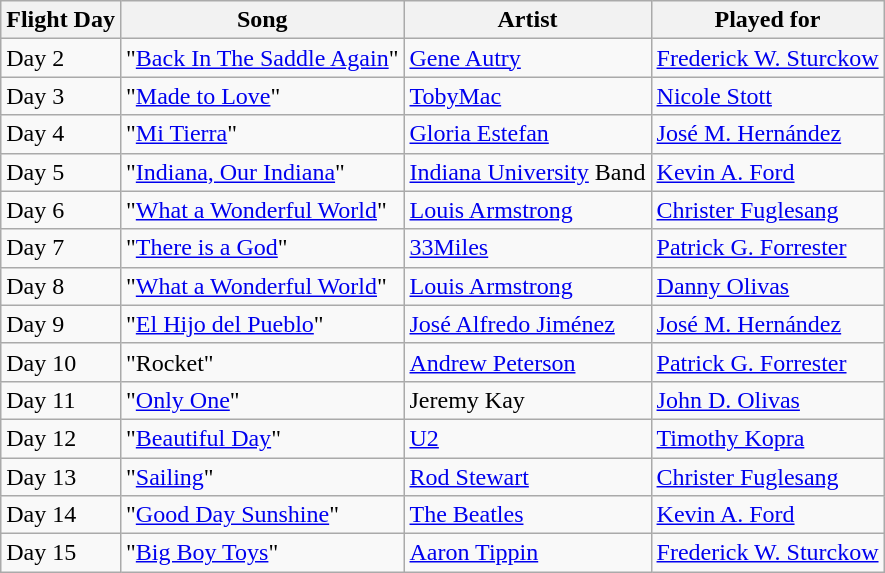<table class="wikitable">
<tr>
<th>Flight Day</th>
<th>Song</th>
<th>Artist</th>
<th>Played for</th>
</tr>
<tr>
<td>Day 2</td>
<td>"<a href='#'>Back In The Saddle Again</a>"</td>
<td><a href='#'>Gene Autry</a></td>
<td><a href='#'>Frederick W. Sturckow</a></td>
</tr>
<tr>
<td>Day 3</td>
<td>"<a href='#'>Made to Love</a>"</td>
<td><a href='#'>TobyMac</a></td>
<td><a href='#'>Nicole Stott</a></td>
</tr>
<tr>
<td>Day 4</td>
<td>"<a href='#'>Mi Tierra</a>"</td>
<td><a href='#'>Gloria Estefan</a></td>
<td><a href='#'>José M. Hernández</a></td>
</tr>
<tr>
<td>Day 5</td>
<td>"<a href='#'>Indiana, Our Indiana</a>"</td>
<td><a href='#'>Indiana University</a> Band</td>
<td><a href='#'>Kevin A. Ford</a></td>
</tr>
<tr>
<td>Day 6</td>
<td>"<a href='#'>What a Wonderful World</a>"</td>
<td><a href='#'>Louis Armstrong</a></td>
<td><a href='#'>Christer Fuglesang</a></td>
</tr>
<tr>
<td>Day 7</td>
<td>"<a href='#'>There is a God</a>"</td>
<td><a href='#'>33Miles</a></td>
<td><a href='#'>Patrick G. Forrester</a></td>
</tr>
<tr>
<td>Day 8</td>
<td>"<a href='#'>What a Wonderful World</a>"</td>
<td><a href='#'>Louis Armstrong</a></td>
<td><a href='#'>Danny Olivas</a></td>
</tr>
<tr>
<td>Day 9</td>
<td>"<a href='#'>El Hijo del Pueblo</a>"</td>
<td><a href='#'>José Alfredo Jiménez</a></td>
<td><a href='#'>José M. Hernández</a></td>
</tr>
<tr>
<td>Day 10</td>
<td>"Rocket"</td>
<td><a href='#'>Andrew Peterson</a></td>
<td><a href='#'>Patrick G. Forrester</a></td>
</tr>
<tr>
<td>Day 11</td>
<td>"<a href='#'>Only One</a>"</td>
<td>Jeremy Kay</td>
<td><a href='#'>John D. Olivas</a></td>
</tr>
<tr>
<td>Day 12</td>
<td>"<a href='#'>Beautiful Day</a>"</td>
<td><a href='#'>U2</a></td>
<td><a href='#'>Timothy Kopra</a></td>
</tr>
<tr>
<td>Day 13</td>
<td>"<a href='#'>Sailing</a>"</td>
<td><a href='#'>Rod Stewart</a></td>
<td><a href='#'>Christer Fuglesang</a></td>
</tr>
<tr>
<td>Day 14</td>
<td>"<a href='#'>Good Day Sunshine</a>"</td>
<td><a href='#'>The Beatles</a></td>
<td><a href='#'>Kevin A. Ford</a></td>
</tr>
<tr>
<td>Day 15</td>
<td>"<a href='#'>Big Boy Toys</a>"</td>
<td><a href='#'>Aaron Tippin</a></td>
<td><a href='#'>Frederick W. Sturckow</a></td>
</tr>
</table>
